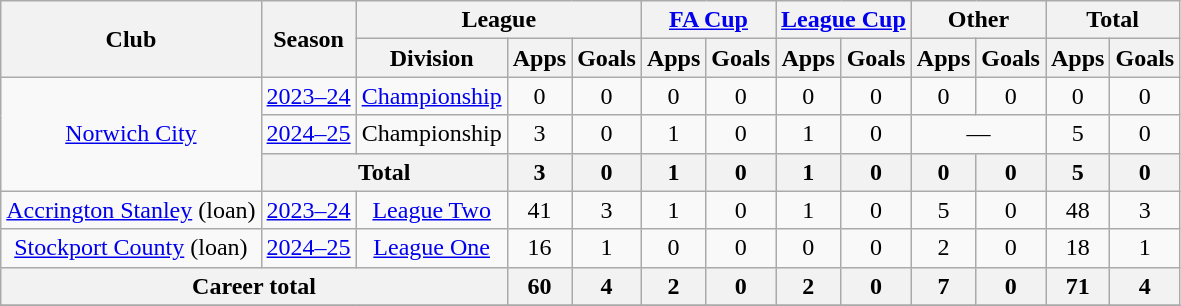<table class=wikitable style="text-align:center">
<tr>
<th rowspan="2">Club</th>
<th rowspan="2">Season</th>
<th colspan="3">League</th>
<th colspan="2"><a href='#'>FA Cup</a></th>
<th colspan="2"><a href='#'>League Cup</a></th>
<th colspan="2">Other</th>
<th colspan="2">Total</th>
</tr>
<tr>
<th>Division</th>
<th>Apps</th>
<th>Goals</th>
<th>Apps</th>
<th>Goals</th>
<th>Apps</th>
<th>Goals</th>
<th>Apps</th>
<th>Goals</th>
<th>Apps</th>
<th>Goals</th>
</tr>
<tr>
<td rowspan="3"><a href='#'>Norwich City</a></td>
<td><a href='#'>2023–24</a></td>
<td><a href='#'>Championship</a></td>
<td>0</td>
<td>0</td>
<td>0</td>
<td>0</td>
<td>0</td>
<td>0</td>
<td>0</td>
<td>0</td>
<td>0</td>
<td>0</td>
</tr>
<tr>
<td><a href='#'>2024–25</a></td>
<td>Championship</td>
<td>3</td>
<td>0</td>
<td>1</td>
<td>0</td>
<td>1</td>
<td>0</td>
<td colspan="2">—</td>
<td>5</td>
<td>0</td>
</tr>
<tr>
<th colspan="2">Total</th>
<th>3</th>
<th>0</th>
<th>1</th>
<th>0</th>
<th>1</th>
<th>0</th>
<th>0</th>
<th>0</th>
<th>5</th>
<th>0</th>
</tr>
<tr>
<td><a href='#'>Accrington Stanley</a> (loan)</td>
<td><a href='#'>2023–24</a></td>
<td><a href='#'>League Two</a></td>
<td>41</td>
<td>3</td>
<td>1</td>
<td>0</td>
<td>1</td>
<td>0</td>
<td>5</td>
<td>0</td>
<td>48</td>
<td>3</td>
</tr>
<tr>
<td><a href='#'>Stockport County</a> (loan)</td>
<td><a href='#'>2024–25</a></td>
<td><a href='#'>League One</a></td>
<td>16</td>
<td>1</td>
<td>0</td>
<td>0</td>
<td>0</td>
<td>0</td>
<td>2</td>
<td>0</td>
<td>18</td>
<td>1</td>
</tr>
<tr>
<th colspan="3">Career total</th>
<th>60</th>
<th>4</th>
<th>2</th>
<th>0</th>
<th>2</th>
<th>0</th>
<th>7</th>
<th>0</th>
<th>71</th>
<th>4</th>
</tr>
<tr>
</tr>
</table>
